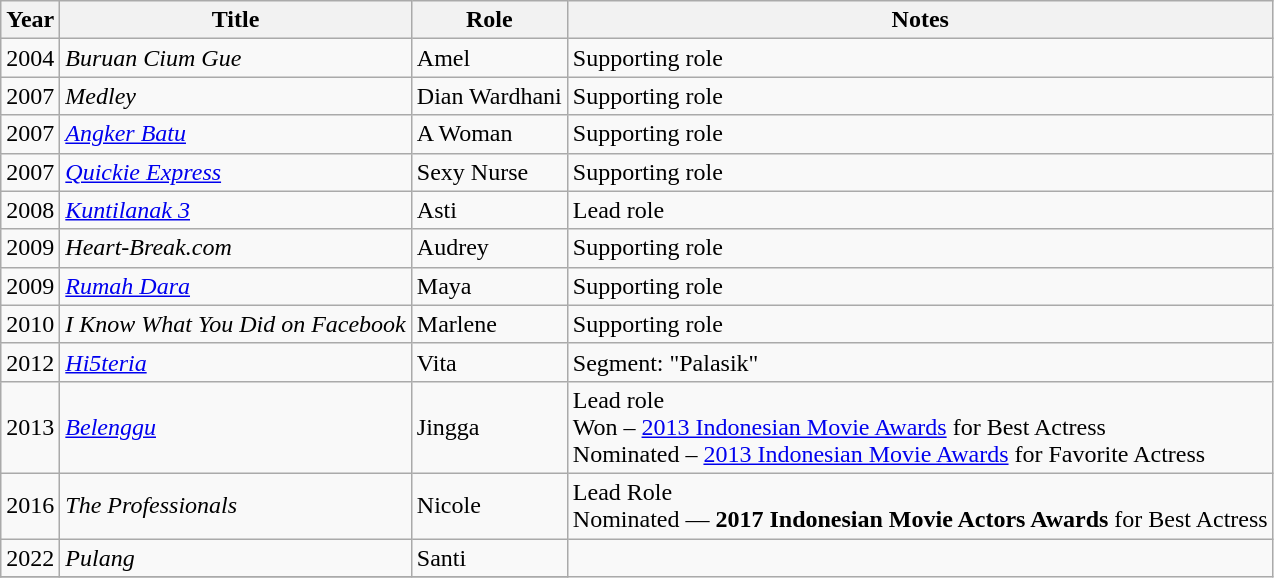<table class="wikitable">
<tr>
<th>Year</th>
<th>Title</th>
<th>Role</th>
<th>Notes</th>
</tr>
<tr>
<td>2004</td>
<td><em>Buruan Cium Gue</em></td>
<td>Amel</td>
<td>Supporting role</td>
</tr>
<tr>
<td>2007</td>
<td><em>Medley</em></td>
<td>Dian Wardhani</td>
<td>Supporting role</td>
</tr>
<tr>
<td>2007</td>
<td><em><a href='#'>Angker Batu</a></em></td>
<td>A Woman</td>
<td>Supporting role</td>
</tr>
<tr>
<td>2007</td>
<td><em><a href='#'>Quickie Express</a></em></td>
<td>Sexy Nurse</td>
<td>Supporting role</td>
</tr>
<tr>
<td>2008</td>
<td><em><a href='#'>Kuntilanak 3</a></em></td>
<td>Asti</td>
<td>Lead role</td>
</tr>
<tr>
<td>2009</td>
<td><em>Heart-Break.com</em></td>
<td>Audrey</td>
<td>Supporting role</td>
</tr>
<tr>
<td>2009</td>
<td><em><a href='#'>Rumah Dara</a></em></td>
<td>Maya</td>
<td>Supporting role</td>
</tr>
<tr>
<td>2010</td>
<td><em>I Know What You Did on Facebook</em></td>
<td>Marlene</td>
<td>Supporting role</td>
</tr>
<tr>
<td>2012</td>
<td><em><a href='#'>Hi5teria</a></em></td>
<td>Vita</td>
<td>Segment: "Palasik"</td>
</tr>
<tr>
<td>2013</td>
<td><em><a href='#'>Belenggu</a></em></td>
<td>Jingga</td>
<td>Lead role<br>Won – <a href='#'>2013 Indonesian Movie Awards</a> for Best Actress<br>Nominated – <a href='#'>2013 Indonesian Movie Awards</a> for Favorite Actress</td>
</tr>
<tr>
<td>2016</td>
<td><em>The Professionals</em></td>
<td>Nicole</td>
<td>Lead Role<br>Nominated — <strong>2017 Indonesian Movie Actors Awards</strong> for Best Actress</td>
</tr>
<tr>
<td>2022</td>
<td><em>Pulang</em></td>
<td>Santi</td>
</tr>
<tr>
</tr>
</table>
